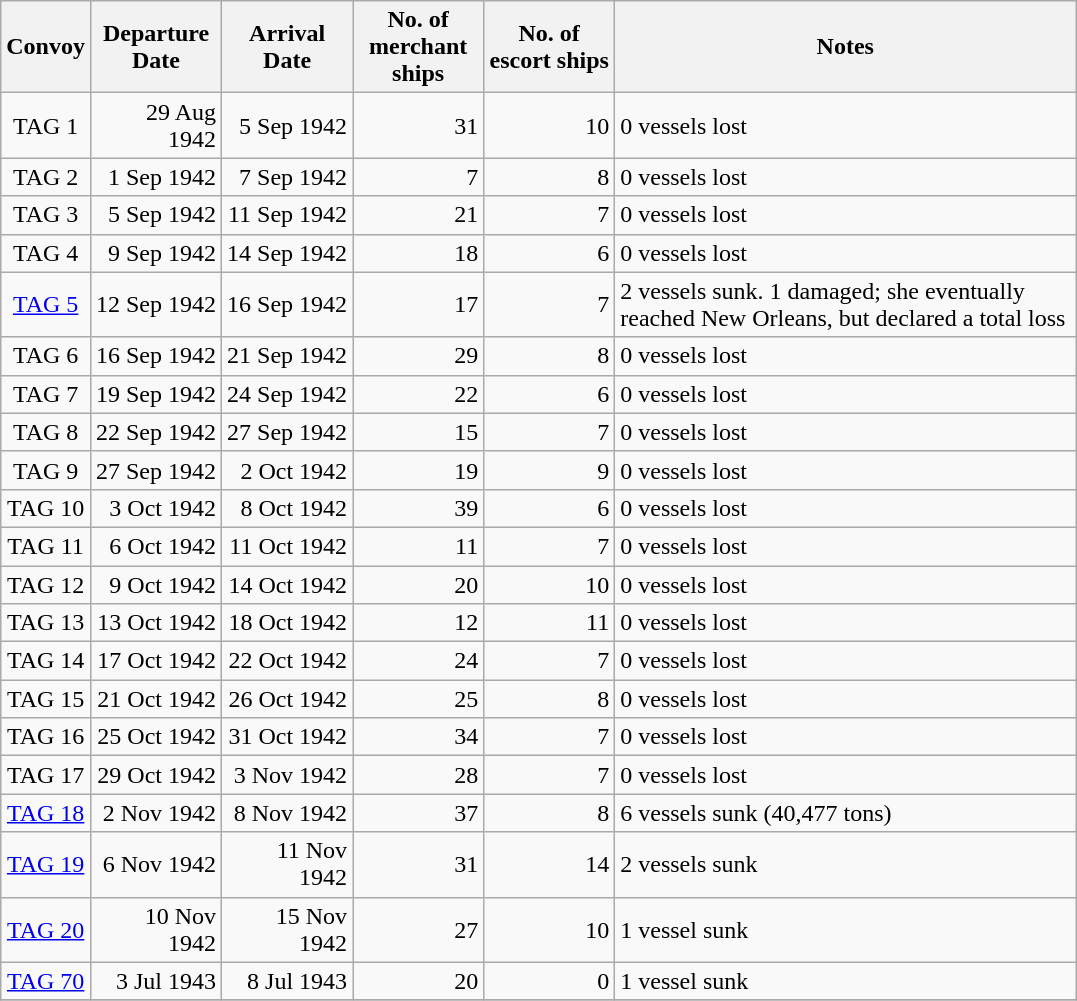<table class="wikitable sortable">
<tr>
<th scope="col" width="50px">Convoy</th>
<th scope="col" width="80px">Departure<br>Date</th>
<th scope="col" width="80px">Arrival<br>Date</th>
<th scope="col" width="80px">No. of merchant ships</th>
<th scope="col" width="80px">No. of escort ships</th>
<th scope="col" width="300px">Notes</th>
</tr>
<tr>
<td align="center">TAG 1</td>
<td align="right">29 Aug 1942</td>
<td align="right">5 Sep 1942</td>
<td align="right">31</td>
<td align="right">10</td>
<td align="left">0 vessels lost</td>
</tr>
<tr>
<td align="center">TAG 2</td>
<td align="right">1 Sep 1942</td>
<td align="right">7 Sep 1942</td>
<td align="right">7</td>
<td align="right">8</td>
<td align="left">0 vessels lost</td>
</tr>
<tr>
<td align="center">TAG 3</td>
<td align="right">5 Sep 1942</td>
<td align="right">11 Sep 1942</td>
<td align="right">21</td>
<td align="right">7</td>
<td align="left">0 vessels lost</td>
</tr>
<tr>
<td align="center">TAG 4</td>
<td align="right">9 Sep 1942</td>
<td align="right">14 Sep 1942</td>
<td align="right">18</td>
<td align="right">6</td>
<td align="left">0 vessels lost</td>
</tr>
<tr>
<td align="center"><a href='#'>TAG 5</a></td>
<td align="right">12 Sep 1942</td>
<td align="right">16 Sep 1942</td>
<td align="right">17</td>
<td align="right">7</td>
<td align="left">2 vessels sunk. 1 damaged; she eventually reached New Orleans, but declared a total loss</td>
</tr>
<tr>
<td align="center">TAG 6</td>
<td align="right">16 Sep 1942</td>
<td align="right">21 Sep 1942</td>
<td align="right">29</td>
<td align="right">8</td>
<td align="left">0 vessels lost</td>
</tr>
<tr>
<td align="center">TAG 7</td>
<td align="right">19 Sep 1942</td>
<td align="right">24 Sep 1942</td>
<td align="right">22</td>
<td align="right">6</td>
<td align="left">0 vessels lost</td>
</tr>
<tr>
<td align="center">TAG 8</td>
<td align="right">22 Sep 1942</td>
<td align="right">27 Sep 1942</td>
<td align="right">15</td>
<td align="right">7</td>
<td align="left">0 vessels lost</td>
</tr>
<tr>
<td align="center">TAG 9</td>
<td align="right">27 Sep 1942</td>
<td align="right">2 Oct 1942</td>
<td align="right">19</td>
<td align="right">9</td>
<td align="left">0 vessels lost</td>
</tr>
<tr>
<td align="center">TAG 10</td>
<td align="right">3 Oct 1942</td>
<td align="right">8 Oct 1942</td>
<td align="right">39</td>
<td align="right">6</td>
<td align="left">0 vessels lost</td>
</tr>
<tr>
<td align="center">TAG 11</td>
<td align="right">6 Oct 1942</td>
<td align="right">11 Oct 1942</td>
<td align="right">11</td>
<td align="right">7</td>
<td align="left">0 vessels lost</td>
</tr>
<tr>
<td align="center">TAG 12</td>
<td align="right">9 Oct 1942</td>
<td align="right">14 Oct 1942</td>
<td align="right">20</td>
<td align="right">10</td>
<td align="left">0 vessels lost</td>
</tr>
<tr>
<td align="center">TAG 13</td>
<td align="right">13 Oct 1942</td>
<td align="right">18 Oct 1942</td>
<td align="right">12</td>
<td align="right">11</td>
<td align="left">0 vessels lost</td>
</tr>
<tr>
<td align="center">TAG 14</td>
<td align="right">17 Oct 1942</td>
<td align="right">22 Oct 1942</td>
<td align="right">24</td>
<td align="right">7</td>
<td align="left">0 vessels lost</td>
</tr>
<tr>
<td align="center">TAG 15</td>
<td align="right">21 Oct 1942</td>
<td align="right">26 Oct 1942</td>
<td align="right">25</td>
<td align="right">8</td>
<td align="left">0 vessels lost</td>
</tr>
<tr>
<td align="center">TAG 16</td>
<td align="right">25 Oct 1942</td>
<td align="right">31 Oct 1942</td>
<td align="right">34</td>
<td align="right">7</td>
<td align="left">0 vessels lost</td>
</tr>
<tr>
<td align="center">TAG 17</td>
<td align="right">29 Oct 1942</td>
<td align="right">3 Nov 1942</td>
<td align="right">28</td>
<td align="right">7</td>
<td align="left">0 vessels lost</td>
</tr>
<tr>
<td align="center"><a href='#'>TAG 18</a></td>
<td align="right">2 Nov 1942</td>
<td align="right">8 Nov 1942</td>
<td align="right">37</td>
<td align="right">8</td>
<td align="left">6 vessels sunk (40,477 tons)</td>
</tr>
<tr>
<td align="center"><a href='#'>TAG 19</a></td>
<td align="right">6 Nov 1942</td>
<td align="right">11 Nov 1942</td>
<td align="right">31</td>
<td align="right">14</td>
<td align="left">2 vessels sunk</td>
</tr>
<tr>
<td align="center"><a href='#'>TAG 20</a></td>
<td align="right">10 Nov 1942</td>
<td align="right">15 Nov 1942</td>
<td align="right">27</td>
<td align="right">10</td>
<td align="left">1 vessel sunk</td>
</tr>
<tr>
<td align="center"><a href='#'>TAG 70</a></td>
<td align="right">3 Jul 1943</td>
<td align="right">8 Jul 1943</td>
<td align="right">20</td>
<td align="right">0</td>
<td align="left">1 vessel sunk</td>
</tr>
<tr>
</tr>
</table>
